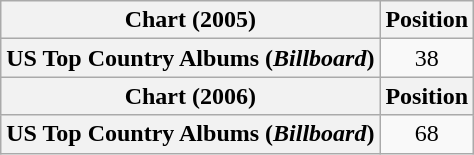<table class="wikitable plainrowheaders" style="text-align:center">
<tr>
<th scope="col">Chart (2005)</th>
<th scope="col">Position</th>
</tr>
<tr>
<th scope="row">US Top Country Albums (<em>Billboard</em>)</th>
<td>38</td>
</tr>
<tr>
<th scope="col">Chart (2006)</th>
<th scope="col">Position</th>
</tr>
<tr>
<th scope="row">US Top Country Albums (<em>Billboard</em>)</th>
<td>68</td>
</tr>
</table>
